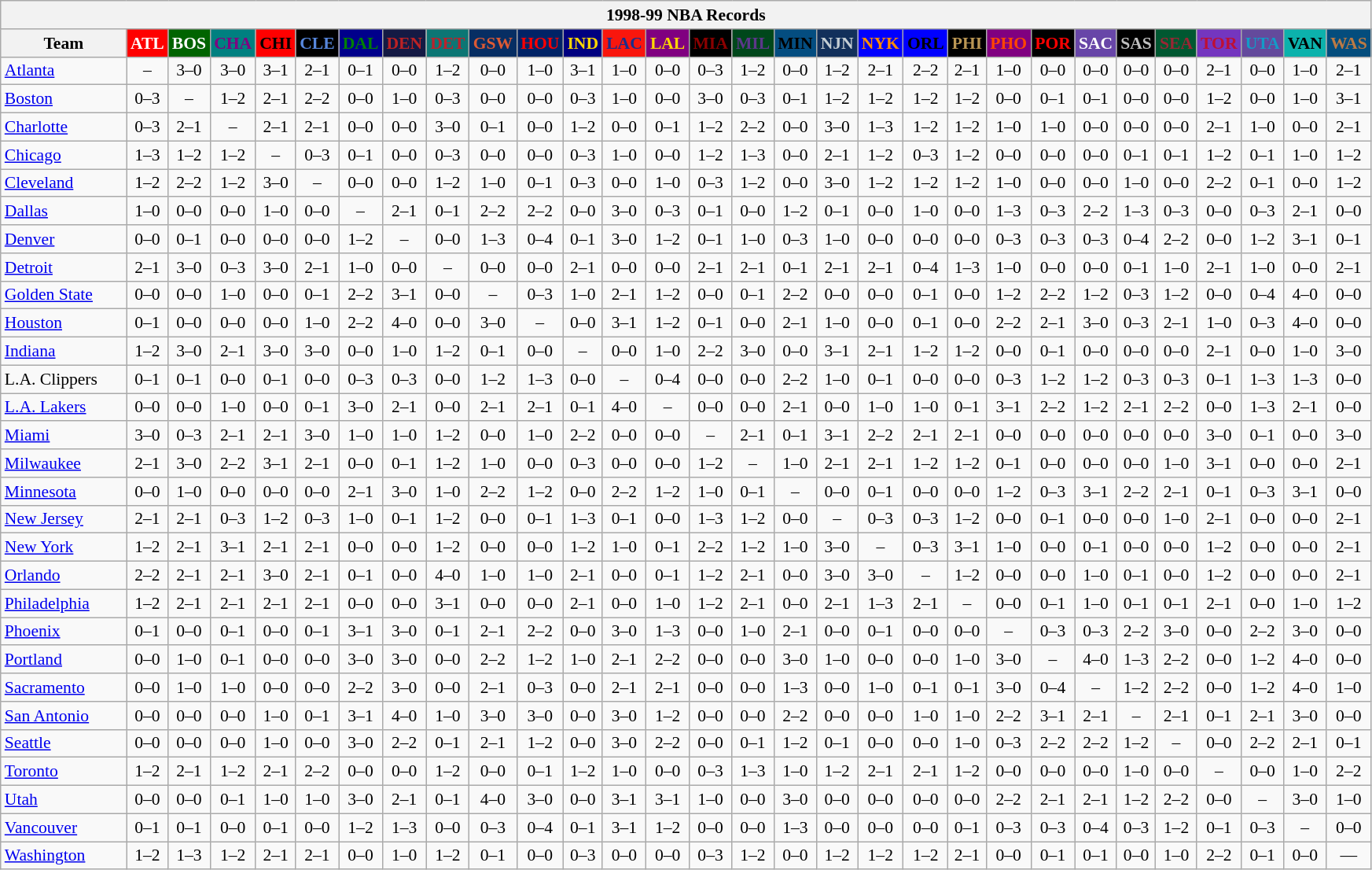<table class="wikitable" style="font-size:90%; text-align:center;">
<tr>
<th colspan=30>1998-99 NBA Records</th>
</tr>
<tr>
<th width=100>Team</th>
<th style="background:#FF0000;color:#FFFFFF;width=35">ATL</th>
<th style="background:#006400;color:#FFFFFF;width=35">BOS</th>
<th style="background:#008080;color:#800080;width=35">CHA</th>
<th style="background:#FF0000;color:#000000;width=35">CHI</th>
<th style="background:#000000;color:#5787DC;width=35">CLE</th>
<th style="background:#00008B;color:#008000;width=35">DAL</th>
<th style="background:#141A44;color:#BC2224;width=35">DEN</th>
<th style="background:#0C7674;color:#BB222C;width=35">DET</th>
<th style="background:#072E63;color:#DC5A34;width=35">GSW</th>
<th style="background:#002366;color:#FF0000;width=35">HOU</th>
<th style="background:#000080;color:#FFD700;width=35">IND</th>
<th style="background:#F9160D;color:#1A2E8B;width=35">LAC</th>
<th style="background:#800080;color:#FFD700;width=35">LAL</th>
<th style="background:#000000;color:#8B0000;width=35">MIA</th>
<th style="background:#00471B;color:#5C378A;width=35">MIL</th>
<th style="background:#044D80;color:#000000;width=35">MIN</th>
<th style="background:#12305B;color:#C4CED4;width=35">NJN</th>
<th style="background:#0000FF;color:#FF8C00;width=35">NYK</th>
<th style="background:#0000FF;color:#000000;width=35">ORL</th>
<th style="background:#000000;color:#BB9754;width=35">PHI</th>
<th style="background:#800080;color:#FF4500;width=35">PHO</th>
<th style="background:#000000;color:#FF0000;width=35">POR</th>
<th style="background:#6846A8;color:#FFFFFF;width=35">SAC</th>
<th style="background:#000000;color:#C0C0C0;width=35">SAS</th>
<th style="background:#005831;color:#992634;width=35">SEA</th>
<th style="background:#7436BF;color:#BE0F34;width=35">TOR</th>
<th style="background:#644A9C;color:#149BC7;width=35">UTA</th>
<th style="background:#0CB2AC;color:#000000;width=35">VAN</th>
<th style="background:#044D7D;color:#BC7A44;width=35">WAS</th>
</tr>
<tr>
<td style="text-align:left;"><a href='#'>Atlanta</a></td>
<td>–</td>
<td>3–0</td>
<td>3–0</td>
<td>3–1</td>
<td>2–1</td>
<td>0–1</td>
<td>0–0</td>
<td>1–2</td>
<td>0–0</td>
<td>1–0</td>
<td>3–1</td>
<td>1–0</td>
<td>0–0</td>
<td>0–3</td>
<td>1–2</td>
<td>0–0</td>
<td>1–2</td>
<td>2–1</td>
<td>2–2</td>
<td>2–1</td>
<td>1–0</td>
<td>0–0</td>
<td>0–0</td>
<td>0–0</td>
<td>0–0</td>
<td>2–1</td>
<td>0–0</td>
<td>1–0</td>
<td>2–1</td>
</tr>
<tr>
<td style="text-align:left;"><a href='#'>Boston</a></td>
<td>0–3</td>
<td>–</td>
<td>1–2</td>
<td>2–1</td>
<td>2–2</td>
<td>0–0</td>
<td>1–0</td>
<td>0–3</td>
<td>0–0</td>
<td>0–0</td>
<td>0–3</td>
<td>1–0</td>
<td>0–0</td>
<td>3–0</td>
<td>0–3</td>
<td>0–1</td>
<td>1–2</td>
<td>1–2</td>
<td>1–2</td>
<td>1–2</td>
<td>0–0</td>
<td>0–1</td>
<td>0–1</td>
<td>0–0</td>
<td>0–0</td>
<td>1–2</td>
<td>0–0</td>
<td>1–0</td>
<td>3–1</td>
</tr>
<tr>
<td style="text-align:left;"><a href='#'>Charlotte</a></td>
<td>0–3</td>
<td>2–1</td>
<td>–</td>
<td>2–1</td>
<td>2–1</td>
<td>0–0</td>
<td>0–0</td>
<td>3–0</td>
<td>0–1</td>
<td>0–0</td>
<td>1–2</td>
<td>0–0</td>
<td>0–1</td>
<td>1–2</td>
<td>2–2</td>
<td>0–0</td>
<td>3–0</td>
<td>1–3</td>
<td>1–2</td>
<td>1–2</td>
<td>1–0</td>
<td>1–0</td>
<td>0–0</td>
<td>0–0</td>
<td>0–0</td>
<td>2–1</td>
<td>1–0</td>
<td>0–0</td>
<td>2–1</td>
</tr>
<tr>
<td style="text-align:left;"><a href='#'>Chicago</a></td>
<td>1–3</td>
<td>1–2</td>
<td>1–2</td>
<td>–</td>
<td>0–3</td>
<td>0–1</td>
<td>0–0</td>
<td>0–3</td>
<td>0–0</td>
<td>0–0</td>
<td>0–3</td>
<td>1–0</td>
<td>0–0</td>
<td>1–2</td>
<td>1–3</td>
<td>0–0</td>
<td>2–1</td>
<td>1–2</td>
<td>0–3</td>
<td>1–2</td>
<td>0–0</td>
<td>0–0</td>
<td>0–0</td>
<td>0–1</td>
<td>0–1</td>
<td>1–2</td>
<td>0–1</td>
<td>1–0</td>
<td>1–2</td>
</tr>
<tr>
<td style="text-align:left;"><a href='#'>Cleveland</a></td>
<td>1–2</td>
<td>2–2</td>
<td>1–2</td>
<td>3–0</td>
<td>–</td>
<td>0–0</td>
<td>0–0</td>
<td>1–2</td>
<td>1–0</td>
<td>0–1</td>
<td>0–3</td>
<td>0–0</td>
<td>1–0</td>
<td>0–3</td>
<td>1–2</td>
<td>0–0</td>
<td>3–0</td>
<td>1–2</td>
<td>1–2</td>
<td>1–2</td>
<td>1–0</td>
<td>0–0</td>
<td>0–0</td>
<td>1–0</td>
<td>0–0</td>
<td>2–2</td>
<td>0–1</td>
<td>0–0</td>
<td>1–2</td>
</tr>
<tr>
<td style="text-align:left;"><a href='#'>Dallas</a></td>
<td>1–0</td>
<td>0–0</td>
<td>0–0</td>
<td>1–0</td>
<td>0–0</td>
<td>–</td>
<td>2–1</td>
<td>0–1</td>
<td>2–2</td>
<td>2–2</td>
<td>0–0</td>
<td>3–0</td>
<td>0–3</td>
<td>0–1</td>
<td>0–0</td>
<td>1–2</td>
<td>0–1</td>
<td>0–0</td>
<td>1–0</td>
<td>0–0</td>
<td>1–3</td>
<td>0–3</td>
<td>2–2</td>
<td>1–3</td>
<td>0–3</td>
<td>0–0</td>
<td>0–3</td>
<td>2–1</td>
<td>0–0</td>
</tr>
<tr>
<td style="text-align:left;"><a href='#'>Denver</a></td>
<td>0–0</td>
<td>0–1</td>
<td>0–0</td>
<td>0–0</td>
<td>0–0</td>
<td>1–2</td>
<td>–</td>
<td>0–0</td>
<td>1–3</td>
<td>0–4</td>
<td>0–1</td>
<td>3–0</td>
<td>1–2</td>
<td>0–1</td>
<td>1–0</td>
<td>0–3</td>
<td>1–0</td>
<td>0–0</td>
<td>0–0</td>
<td>0–0</td>
<td>0–3</td>
<td>0–3</td>
<td>0–3</td>
<td>0–4</td>
<td>2–2</td>
<td>0–0</td>
<td>1–2</td>
<td>3–1</td>
<td>0–1</td>
</tr>
<tr>
<td style="text-align:left;"><a href='#'>Detroit</a></td>
<td>2–1</td>
<td>3–0</td>
<td>0–3</td>
<td>3–0</td>
<td>2–1</td>
<td>1–0</td>
<td>0–0</td>
<td>–</td>
<td>0–0</td>
<td>0–0</td>
<td>2–1</td>
<td>0–0</td>
<td>0–0</td>
<td>2–1</td>
<td>2–1</td>
<td>0–1</td>
<td>2–1</td>
<td>2–1</td>
<td>0–4</td>
<td>1–3</td>
<td>1–0</td>
<td>0–0</td>
<td>0–0</td>
<td>0–1</td>
<td>1–0</td>
<td>2–1</td>
<td>1–0</td>
<td>0–0</td>
<td>2–1</td>
</tr>
<tr>
<td style="text-align:left;"><a href='#'>Golden State</a></td>
<td>0–0</td>
<td>0–0</td>
<td>1–0</td>
<td>0–0</td>
<td>0–1</td>
<td>2–2</td>
<td>3–1</td>
<td>0–0</td>
<td>–</td>
<td>0–3</td>
<td>1–0</td>
<td>2–1</td>
<td>1–2</td>
<td>0–0</td>
<td>0–1</td>
<td>2–2</td>
<td>0–0</td>
<td>0–0</td>
<td>0–1</td>
<td>0–0</td>
<td>1–2</td>
<td>2–2</td>
<td>1–2</td>
<td>0–3</td>
<td>1–2</td>
<td>0–0</td>
<td>0–4</td>
<td>4–0</td>
<td>0–0</td>
</tr>
<tr>
<td style="text-align:left;"><a href='#'>Houston</a></td>
<td>0–1</td>
<td>0–0</td>
<td>0–0</td>
<td>0–0</td>
<td>1–0</td>
<td>2–2</td>
<td>4–0</td>
<td>0–0</td>
<td>3–0</td>
<td>–</td>
<td>0–0</td>
<td>3–1</td>
<td>1–2</td>
<td>0–1</td>
<td>0–0</td>
<td>2–1</td>
<td>1–0</td>
<td>0–0</td>
<td>0–1</td>
<td>0–0</td>
<td>2–2</td>
<td>2–1</td>
<td>3–0</td>
<td>0–3</td>
<td>2–1</td>
<td>1–0</td>
<td>0–3</td>
<td>4–0</td>
<td>0–0</td>
</tr>
<tr>
<td style="text-align:left;"><a href='#'>Indiana</a></td>
<td>1–2</td>
<td>3–0</td>
<td>2–1</td>
<td>3–0</td>
<td>3–0</td>
<td>0–0</td>
<td>1–0</td>
<td>1–2</td>
<td>0–1</td>
<td>0–0</td>
<td>–</td>
<td>0–0</td>
<td>1–0</td>
<td>2–2</td>
<td>3–0</td>
<td>0–0</td>
<td>3–1</td>
<td>2–1</td>
<td>1–2</td>
<td>1–2</td>
<td>0–0</td>
<td>0–1</td>
<td>0–0</td>
<td>0–0</td>
<td>0–0</td>
<td>2–1</td>
<td>0–0</td>
<td>1–0</td>
<td>3–0</td>
</tr>
<tr>
<td style="text-align:left;">L.A. Clippers</td>
<td>0–1</td>
<td>0–1</td>
<td>0–0</td>
<td>0–1</td>
<td>0–0</td>
<td>0–3</td>
<td>0–3</td>
<td>0–0</td>
<td>1–2</td>
<td>1–3</td>
<td>0–0</td>
<td>–</td>
<td>0–4</td>
<td>0–0</td>
<td>0–0</td>
<td>2–2</td>
<td>1–0</td>
<td>0–1</td>
<td>0–0</td>
<td>0–0</td>
<td>0–3</td>
<td>1–2</td>
<td>1–2</td>
<td>0–3</td>
<td>0–3</td>
<td>0–1</td>
<td>1–3</td>
<td>1–3</td>
<td>0–0</td>
</tr>
<tr>
<td style="text-align:left;"><a href='#'>L.A. Lakers</a></td>
<td>0–0</td>
<td>0–0</td>
<td>1–0</td>
<td>0–0</td>
<td>0–1</td>
<td>3–0</td>
<td>2–1</td>
<td>0–0</td>
<td>2–1</td>
<td>2–1</td>
<td>0–1</td>
<td>4–0</td>
<td>–</td>
<td>0–0</td>
<td>0–0</td>
<td>2–1</td>
<td>0–0</td>
<td>1–0</td>
<td>1–0</td>
<td>0–1</td>
<td>3–1</td>
<td>2–2</td>
<td>1–2</td>
<td>2–1</td>
<td>2–2</td>
<td>0–0</td>
<td>1–3</td>
<td>2–1</td>
<td>0–0</td>
</tr>
<tr>
<td style="text-align:left;"><a href='#'>Miami</a></td>
<td>3–0</td>
<td>0–3</td>
<td>2–1</td>
<td>2–1</td>
<td>3–0</td>
<td>1–0</td>
<td>1–0</td>
<td>1–2</td>
<td>0–0</td>
<td>1–0</td>
<td>2–2</td>
<td>0–0</td>
<td>0–0</td>
<td>–</td>
<td>2–1</td>
<td>0–1</td>
<td>3–1</td>
<td>2–2</td>
<td>2–1</td>
<td>2–1</td>
<td>0–0</td>
<td>0–0</td>
<td>0–0</td>
<td>0–0</td>
<td>0–0</td>
<td>3–0</td>
<td>0–1</td>
<td>0–0</td>
<td>3–0</td>
</tr>
<tr>
<td style="text-align:left;"><a href='#'>Milwaukee</a></td>
<td>2–1</td>
<td>3–0</td>
<td>2–2</td>
<td>3–1</td>
<td>2–1</td>
<td>0–0</td>
<td>0–1</td>
<td>1–2</td>
<td>1–0</td>
<td>0–0</td>
<td>0–3</td>
<td>0–0</td>
<td>0–0</td>
<td>1–2</td>
<td>–</td>
<td>1–0</td>
<td>2–1</td>
<td>2–1</td>
<td>1–2</td>
<td>1–2</td>
<td>0–1</td>
<td>0–0</td>
<td>0–0</td>
<td>0–0</td>
<td>1–0</td>
<td>3–1</td>
<td>0–0</td>
<td>0–0</td>
<td>2–1</td>
</tr>
<tr>
<td style="text-align:left;"><a href='#'>Minnesota</a></td>
<td>0–0</td>
<td>1–0</td>
<td>0–0</td>
<td>0–0</td>
<td>0–0</td>
<td>2–1</td>
<td>3–0</td>
<td>1–0</td>
<td>2–2</td>
<td>1–2</td>
<td>0–0</td>
<td>2–2</td>
<td>1–2</td>
<td>1–0</td>
<td>0–1</td>
<td>–</td>
<td>0–0</td>
<td>0–1</td>
<td>0–0</td>
<td>0–0</td>
<td>1–2</td>
<td>0–3</td>
<td>3–1</td>
<td>2–2</td>
<td>2–1</td>
<td>0–1</td>
<td>0–3</td>
<td>3–1</td>
<td>0–0</td>
</tr>
<tr>
<td style="text-align:left;"><a href='#'>New Jersey</a></td>
<td>2–1</td>
<td>2–1</td>
<td>0–3</td>
<td>1–2</td>
<td>0–3</td>
<td>1–0</td>
<td>0–1</td>
<td>1–2</td>
<td>0–0</td>
<td>0–1</td>
<td>1–3</td>
<td>0–1</td>
<td>0–0</td>
<td>1–3</td>
<td>1–2</td>
<td>0–0</td>
<td>–</td>
<td>0–3</td>
<td>0–3</td>
<td>1–2</td>
<td>0–0</td>
<td>0–1</td>
<td>0–0</td>
<td>0–0</td>
<td>1–0</td>
<td>2–1</td>
<td>0–0</td>
<td>0–0</td>
<td>2–1</td>
</tr>
<tr>
<td style="text-align:left;"><a href='#'>New York</a></td>
<td>1–2</td>
<td>2–1</td>
<td>3–1</td>
<td>2–1</td>
<td>2–1</td>
<td>0–0</td>
<td>0–0</td>
<td>1–2</td>
<td>0–0</td>
<td>0–0</td>
<td>1–2</td>
<td>1–0</td>
<td>0–1</td>
<td>2–2</td>
<td>1–2</td>
<td>1–0</td>
<td>3–0</td>
<td>–</td>
<td>0–3</td>
<td>3–1</td>
<td>1–0</td>
<td>0–0</td>
<td>0–1</td>
<td>0–0</td>
<td>0–0</td>
<td>1–2</td>
<td>0–0</td>
<td>0–0</td>
<td>2–1</td>
</tr>
<tr>
<td style="text-align:left;"><a href='#'>Orlando</a></td>
<td>2–2</td>
<td>2–1</td>
<td>2–1</td>
<td>3–0</td>
<td>2–1</td>
<td>0–1</td>
<td>0–0</td>
<td>4–0</td>
<td>1–0</td>
<td>1–0</td>
<td>2–1</td>
<td>0–0</td>
<td>0–1</td>
<td>1–2</td>
<td>2–1</td>
<td>0–0</td>
<td>3–0</td>
<td>3–0</td>
<td>–</td>
<td>1–2</td>
<td>0–0</td>
<td>0–0</td>
<td>1–0</td>
<td>0–1</td>
<td>0–0</td>
<td>1–2</td>
<td>0–0</td>
<td>0–0</td>
<td>2–1</td>
</tr>
<tr>
<td style="text-align:left;"><a href='#'>Philadelphia</a></td>
<td>1–2</td>
<td>2–1</td>
<td>2–1</td>
<td>2–1</td>
<td>2–1</td>
<td>0–0</td>
<td>0–0</td>
<td>3–1</td>
<td>0–0</td>
<td>0–0</td>
<td>2–1</td>
<td>0–0</td>
<td>1–0</td>
<td>1–2</td>
<td>2–1</td>
<td>0–0</td>
<td>2–1</td>
<td>1–3</td>
<td>2–1</td>
<td>–</td>
<td>0–0</td>
<td>0–1</td>
<td>1–0</td>
<td>0–1</td>
<td>0–1</td>
<td>2–1</td>
<td>0–0</td>
<td>1–0</td>
<td>1–2</td>
</tr>
<tr>
<td style="text-align:left;"><a href='#'>Phoenix</a></td>
<td>0–1</td>
<td>0–0</td>
<td>0–1</td>
<td>0–0</td>
<td>0–1</td>
<td>3–1</td>
<td>3–0</td>
<td>0–1</td>
<td>2–1</td>
<td>2–2</td>
<td>0–0</td>
<td>3–0</td>
<td>1–3</td>
<td>0–0</td>
<td>1–0</td>
<td>2–1</td>
<td>0–0</td>
<td>0–1</td>
<td>0–0</td>
<td>0–0</td>
<td>–</td>
<td>0–3</td>
<td>0–3</td>
<td>2–2</td>
<td>3–0</td>
<td>0–0</td>
<td>2–2</td>
<td>3–0</td>
<td>0–0</td>
</tr>
<tr>
<td style="text-align:left;"><a href='#'>Portland</a></td>
<td>0–0</td>
<td>1–0</td>
<td>0–1</td>
<td>0–0</td>
<td>0–0</td>
<td>3–0</td>
<td>3–0</td>
<td>0–0</td>
<td>2–2</td>
<td>1–2</td>
<td>1–0</td>
<td>2–1</td>
<td>2–2</td>
<td>0–0</td>
<td>0–0</td>
<td>3–0</td>
<td>1–0</td>
<td>0–0</td>
<td>0–0</td>
<td>1–0</td>
<td>3–0</td>
<td>–</td>
<td>4–0</td>
<td>1–3</td>
<td>2–2</td>
<td>0–0</td>
<td>1–2</td>
<td>4–0</td>
<td>0–0</td>
</tr>
<tr>
<td style="text-align:left;"><a href='#'>Sacramento</a></td>
<td>0–0</td>
<td>1–0</td>
<td>1–0</td>
<td>0–0</td>
<td>0–0</td>
<td>2–2</td>
<td>3–0</td>
<td>0–0</td>
<td>2–1</td>
<td>0–3</td>
<td>0–0</td>
<td>2–1</td>
<td>2–1</td>
<td>0–0</td>
<td>0–0</td>
<td>1–3</td>
<td>0–0</td>
<td>1–0</td>
<td>0–1</td>
<td>0–1</td>
<td>3–0</td>
<td>0–4</td>
<td>–</td>
<td>1–2</td>
<td>2–2</td>
<td>0–0</td>
<td>1–2</td>
<td>4–0</td>
<td>1–0</td>
</tr>
<tr>
<td style="text-align:left;"><a href='#'>San Antonio</a></td>
<td>0–0</td>
<td>0–0</td>
<td>0–0</td>
<td>1–0</td>
<td>0–1</td>
<td>3–1</td>
<td>4–0</td>
<td>1–0</td>
<td>3–0</td>
<td>3–0</td>
<td>0–0</td>
<td>3–0</td>
<td>1–2</td>
<td>0–0</td>
<td>0–0</td>
<td>2–2</td>
<td>0–0</td>
<td>0–0</td>
<td>1–0</td>
<td>1–0</td>
<td>2–2</td>
<td>3–1</td>
<td>2–1</td>
<td>–</td>
<td>2–1</td>
<td>0–1</td>
<td>2–1</td>
<td>3–0</td>
<td>0–0</td>
</tr>
<tr>
<td style="text-align:left;"><a href='#'>Seattle</a></td>
<td>0–0</td>
<td>0–0</td>
<td>0–0</td>
<td>1–0</td>
<td>0–0</td>
<td>3–0</td>
<td>2–2</td>
<td>0–1</td>
<td>2–1</td>
<td>1–2</td>
<td>0–0</td>
<td>3–0</td>
<td>2–2</td>
<td>0–0</td>
<td>0–1</td>
<td>1–2</td>
<td>0–1</td>
<td>0–0</td>
<td>0–0</td>
<td>1–0</td>
<td>0–3</td>
<td>2–2</td>
<td>2–2</td>
<td>1–2</td>
<td>–</td>
<td>0–0</td>
<td>2–2</td>
<td>2–1</td>
<td>0–1</td>
</tr>
<tr>
<td style="text-align:left;"><a href='#'>Toronto</a></td>
<td>1–2</td>
<td>2–1</td>
<td>1–2</td>
<td>2–1</td>
<td>2–2</td>
<td>0–0</td>
<td>0–0</td>
<td>1–2</td>
<td>0–0</td>
<td>0–1</td>
<td>1–2</td>
<td>1–0</td>
<td>0–0</td>
<td>0–3</td>
<td>1–3</td>
<td>1–0</td>
<td>1–2</td>
<td>2–1</td>
<td>2–1</td>
<td>1–2</td>
<td>0–0</td>
<td>0–0</td>
<td>0–0</td>
<td>1–0</td>
<td>0–0</td>
<td>–</td>
<td>0–0</td>
<td>1–0</td>
<td>2–2</td>
</tr>
<tr>
<td style="text-align:left;"><a href='#'>Utah</a></td>
<td>0–0</td>
<td>0–0</td>
<td>0–1</td>
<td>1–0</td>
<td>1–0</td>
<td>3–0</td>
<td>2–1</td>
<td>0–1</td>
<td>4–0</td>
<td>3–0</td>
<td>0–0</td>
<td>3–1</td>
<td>3–1</td>
<td>1–0</td>
<td>0–0</td>
<td>3–0</td>
<td>0–0</td>
<td>0–0</td>
<td>0–0</td>
<td>0–0</td>
<td>2–2</td>
<td>2–1</td>
<td>2–1</td>
<td>1–2</td>
<td>2–2</td>
<td>0–0</td>
<td>–</td>
<td>3–0</td>
<td>1–0</td>
</tr>
<tr>
<td style="text-align:left;"><a href='#'>Vancouver</a></td>
<td>0–1</td>
<td>0–1</td>
<td>0–0</td>
<td>0–1</td>
<td>0–0</td>
<td>1–2</td>
<td>1–3</td>
<td>0–0</td>
<td>0–3</td>
<td>0–4</td>
<td>0–1</td>
<td>3–1</td>
<td>1–2</td>
<td>0–0</td>
<td>0–0</td>
<td>1–3</td>
<td>0–0</td>
<td>0–0</td>
<td>0–0</td>
<td>0–1</td>
<td>0–3</td>
<td>0–3</td>
<td>0–4</td>
<td>0–3</td>
<td>1–2</td>
<td>0–1</td>
<td>0–3</td>
<td>–</td>
<td>0–0</td>
</tr>
<tr>
<td style="text-align:left;"><a href='#'>Washington</a></td>
<td>1–2</td>
<td>1–3</td>
<td>1–2</td>
<td>2–1</td>
<td>2–1</td>
<td>0–0</td>
<td>1–0</td>
<td>1–2</td>
<td>0–1</td>
<td>0–0</td>
<td>0–3</td>
<td>0–0</td>
<td>0–0</td>
<td>0–3</td>
<td>1–2</td>
<td>0–0</td>
<td>1–2</td>
<td>1–2</td>
<td>1–2</td>
<td>2–1</td>
<td>0–0</td>
<td>0–1</td>
<td>0–1</td>
<td>0–0</td>
<td>1–0</td>
<td>2–2</td>
<td>0–1</td>
<td>0–0</td>
<td>—</td>
</tr>
</table>
